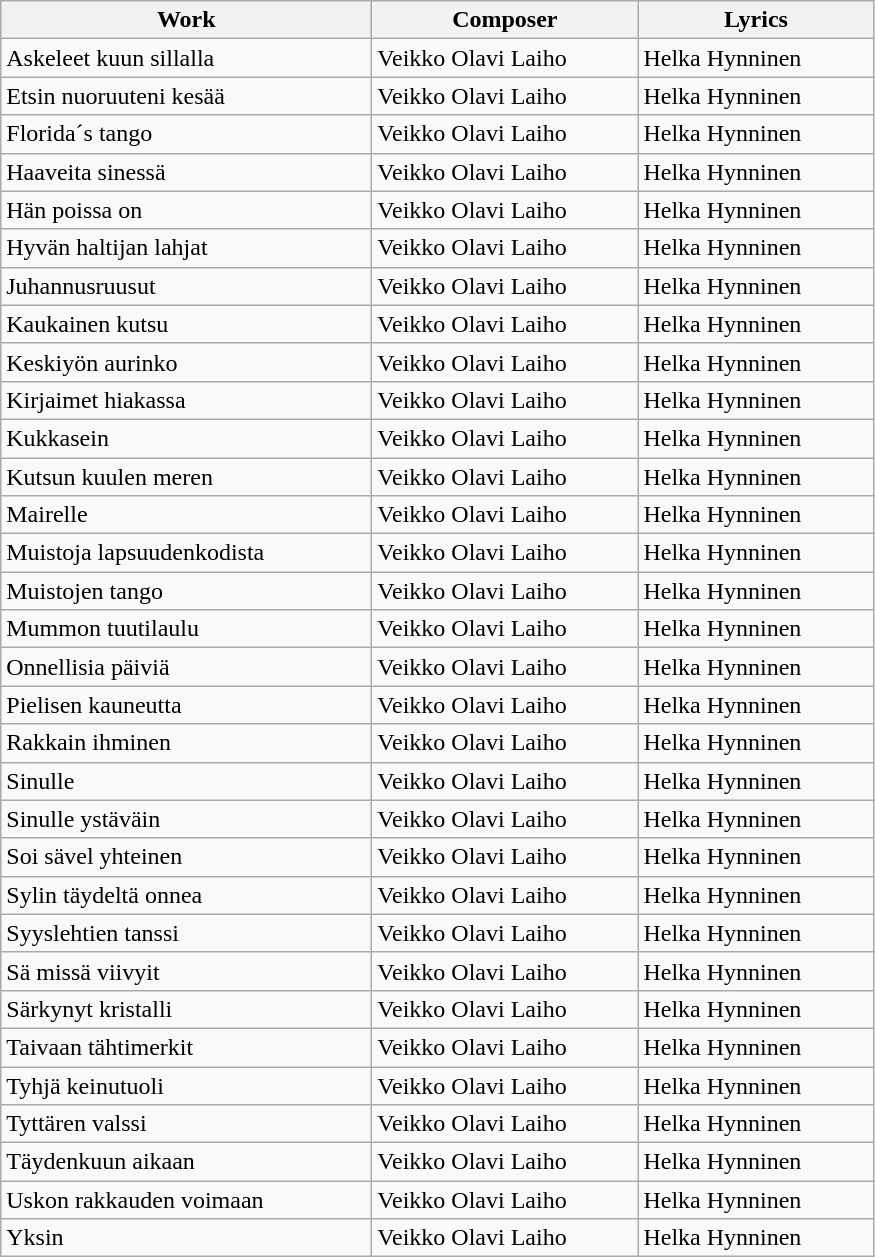<table class="wikitable">
<tr>
<th>Work</th>
<th>Composer</th>
<th>Lyrics</th>
</tr>
<tr>
<td style="width:240px">Askeleet kuun sillalla</td>
<td style="width:170px">Veikko Olavi Laiho</td>
<td style="width:150px">Helka Hynninen</td>
</tr>
<tr>
<td>Etsin nuoruuteni kesää</td>
<td>Veikko Olavi Laiho</td>
<td>Helka Hynninen</td>
</tr>
<tr>
<td>Florida´s tango</td>
<td>Veikko Olavi Laiho</td>
<td>Helka Hynninen</td>
</tr>
<tr>
<td>Haaveita sinessä</td>
<td>Veikko Olavi Laiho</td>
<td>Helka Hynninen</td>
</tr>
<tr>
<td>Hän poissa on</td>
<td>Veikko Olavi Laiho</td>
<td>Helka Hynninen</td>
</tr>
<tr>
<td>Hyvän haltijan lahjat</td>
<td>Veikko Olavi Laiho</td>
<td>Helka Hynninen</td>
</tr>
<tr>
<td>Juhannusruusut</td>
<td>Veikko Olavi Laiho</td>
<td>Helka Hynninen</td>
</tr>
<tr>
<td>Kaukainen kutsu</td>
<td>Veikko Olavi Laiho</td>
<td>Helka Hynninen</td>
</tr>
<tr>
<td>Keskiyön aurinko</td>
<td>Veikko Olavi Laiho</td>
<td>Helka Hynninen</td>
</tr>
<tr>
<td>Kirjaimet hiakassa</td>
<td>Veikko Olavi Laiho</td>
<td>Helka Hynninen</td>
</tr>
<tr>
<td>Kukkasein</td>
<td>Veikko Olavi Laiho</td>
<td>Helka Hynninen</td>
</tr>
<tr>
<td>Kutsun kuulen meren</td>
<td>Veikko Olavi Laiho</td>
<td>Helka Hynninen</td>
</tr>
<tr>
<td>Mairelle</td>
<td>Veikko Olavi Laiho</td>
<td>Helka Hynninen</td>
</tr>
<tr>
<td>Muistoja lapsuudenkodista</td>
<td>Veikko Olavi Laiho</td>
<td>Helka Hynninen</td>
</tr>
<tr>
<td>Muistojen tango</td>
<td>Veikko Olavi Laiho</td>
<td>Helka Hynninen</td>
</tr>
<tr>
<td>Mummon tuutilaulu</td>
<td>Veikko Olavi Laiho</td>
<td>Helka Hynninen</td>
</tr>
<tr>
<td>Onnellisia päiviä</td>
<td>Veikko Olavi Laiho</td>
<td>Helka Hynninen</td>
</tr>
<tr>
<td>Pielisen kauneutta</td>
<td>Veikko Olavi Laiho</td>
<td>Helka Hynninen</td>
</tr>
<tr>
<td>Rakkain ihminen</td>
<td>Veikko Olavi Laiho</td>
<td>Helka Hynninen</td>
</tr>
<tr>
<td>Sinulle</td>
<td>Veikko Olavi Laiho</td>
<td>Helka Hynninen</td>
</tr>
<tr>
<td>Sinulle ystäväin</td>
<td>Veikko Olavi Laiho</td>
<td>Helka Hynninen</td>
</tr>
<tr>
<td>Soi sävel yhteinen</td>
<td>Veikko Olavi Laiho</td>
<td>Helka Hynninen</td>
</tr>
<tr>
<td>Sylin täydeltä onnea</td>
<td>Veikko Olavi Laiho</td>
<td>Helka Hynninen</td>
</tr>
<tr>
<td>Syyslehtien tanssi</td>
<td>Veikko Olavi Laiho</td>
<td>Helka Hynninen</td>
</tr>
<tr>
<td>Sä missä viivyit</td>
<td>Veikko Olavi Laiho</td>
<td>Helka Hynninen</td>
</tr>
<tr>
<td>Särkynyt kristalli</td>
<td>Veikko Olavi Laiho</td>
<td>Helka Hynninen</td>
</tr>
<tr>
<td>Taivaan tähtimerkit</td>
<td>Veikko Olavi Laiho</td>
<td>Helka Hynninen</td>
</tr>
<tr>
<td>Tyhjä keinutuoli</td>
<td>Veikko Olavi Laiho</td>
<td>Helka Hynninen</td>
</tr>
<tr>
<td>Tyttären valssi</td>
<td>Veikko Olavi Laiho</td>
<td>Helka Hynninen</td>
</tr>
<tr>
<td>Täydenkuun aikaan</td>
<td>Veikko Olavi Laiho</td>
<td>Helka Hynninen</td>
</tr>
<tr>
<td>Uskon rakkauden voimaan</td>
<td>Veikko Olavi Laiho</td>
<td>Helka Hynninen</td>
</tr>
<tr>
<td>Yksin</td>
<td>Veikko Olavi Laiho</td>
<td>Helka Hynninen</td>
</tr>
</table>
